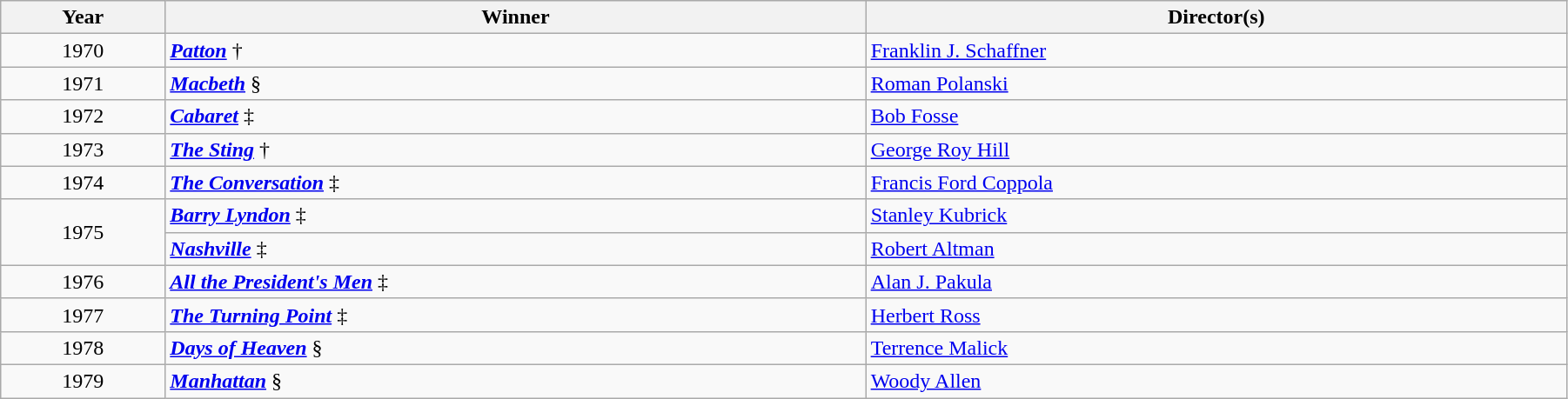<table class="wikitable" width="95%" cellpadding="5">
<tr>
<th width="100"><strong>Year</strong></th>
<th width="450"><strong>Winner</strong></th>
<th width="450"><strong>Director(s)</strong></th>
</tr>
<tr>
<td style="text-align:center;">1970</td>
<td><strong><em><a href='#'>Patton</a></em></strong> †</td>
<td><a href='#'>Franklin J. Schaffner</a></td>
</tr>
<tr>
<td style="text-align:center;">1971</td>
<td><strong><em><a href='#'>Macbeth</a></em></strong> §</td>
<td><a href='#'>Roman Polanski</a></td>
</tr>
<tr>
<td style="text-align:center;">1972</td>
<td><strong><em><a href='#'>Cabaret</a></em></strong> ‡</td>
<td><a href='#'>Bob Fosse</a></td>
</tr>
<tr>
<td style="text-align:center;">1973</td>
<td><strong><em><a href='#'>The Sting</a></em></strong> †</td>
<td><a href='#'>George Roy Hill</a></td>
</tr>
<tr>
<td style="text-align:center;">1974</td>
<td><strong><em><a href='#'>The Conversation</a></em></strong> ‡</td>
<td><a href='#'>Francis Ford Coppola</a></td>
</tr>
<tr>
<td rowspan="2" style="text-align:center;">1975</td>
<td><strong><em><a href='#'>Barry Lyndon</a></em></strong> ‡</td>
<td><a href='#'>Stanley Kubrick</a></td>
</tr>
<tr>
<td><strong><em><a href='#'>Nashville</a></em></strong> ‡</td>
<td><a href='#'>Robert Altman</a></td>
</tr>
<tr>
<td style="text-align:center;">1976</td>
<td><strong><em><a href='#'>All the President's Men</a></em></strong> ‡</td>
<td><a href='#'>Alan J. Pakula</a></td>
</tr>
<tr>
<td style="text-align:center;">1977</td>
<td><strong><em><a href='#'>The Turning Point</a></em></strong> ‡</td>
<td><a href='#'>Herbert Ross</a></td>
</tr>
<tr>
<td style="text-align:center;">1978</td>
<td><strong><em><a href='#'>Days of Heaven</a></em></strong> §</td>
<td><a href='#'>Terrence Malick</a></td>
</tr>
<tr>
<td style="text-align:center;">1979</td>
<td><strong><em><a href='#'>Manhattan</a></em></strong> §</td>
<td><a href='#'>Woody Allen</a></td>
</tr>
</table>
